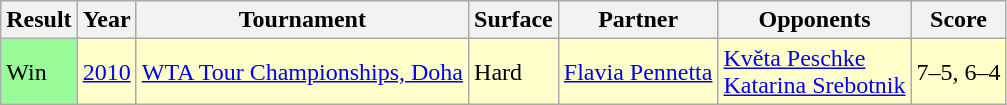<table class="sortable wikitable">
<tr>
<th>Result</th>
<th>Year</th>
<th>Tournament</th>
<th>Surface</th>
<th>Partner</th>
<th>Opponents</th>
<th>Score</th>
</tr>
<tr bgcolor=#FFC>
<td bgcolor=98FB98>Win</td>
<td><a href='#'>2010</a></td>
<td><a href='#'>WTA Tour Championships, Doha</a></td>
<td>Hard</td>
<td> <a href='#'>Flavia Pennetta</a></td>
<td> <a href='#'>Květa Peschke</a><br> <a href='#'>Katarina Srebotnik</a></td>
<td>7–5, 6–4</td>
</tr>
</table>
